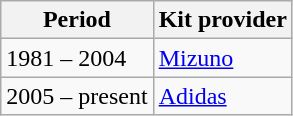<table class="wikitable" style="text-align: left">
<tr>
<th>Period</th>
<th>Kit provider</th>
</tr>
<tr>
<td>1981 – 2004</td>
<td><a href='#'>Mizuno</a></td>
</tr>
<tr>
<td>2005 – present</td>
<td><a href='#'>Adidas</a></td>
</tr>
</table>
